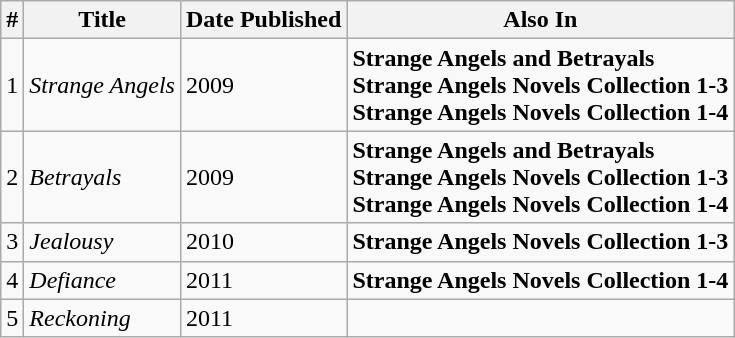<table class="wikitable">
<tr>
<th>#</th>
<th>Title</th>
<th>Date Published</th>
<th>Also In</th>
</tr>
<tr>
<td>1</td>
<td><em>Strange Angels</em></td>
<td>2009</td>
<td><strong>Strange Angels and Betrayals</strong><br><strong>Strange Angels Novels Collection 1-3</strong><br><strong>Strange Angels Novels Collection 1-4</strong></td>
</tr>
<tr>
<td>2</td>
<td><em>Betrayals</em></td>
<td>2009</td>
<td><strong>Strange Angels and Betrayals</strong><br><strong>Strange Angels Novels Collection 1-3</strong><br><strong>Strange Angels Novels Collection 1-4</strong></td>
</tr>
<tr>
<td>3</td>
<td><em>Jealousy</em></td>
<td>2010</td>
<td><strong>Strange Angels Novels Collection 1-3</strong></td>
</tr>
<tr>
<td>4</td>
<td><em>Defiance</em></td>
<td>2011</td>
<td><strong>Strange Angels Novels Collection 1-4</strong></td>
</tr>
<tr>
<td>5</td>
<td><em>Reckoning</em></td>
<td>2011</td>
<td></td>
</tr>
</table>
